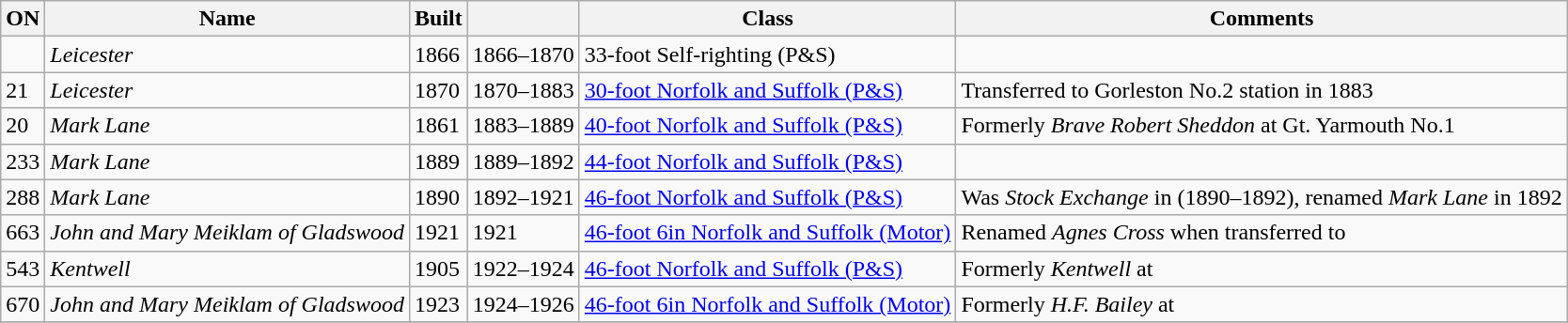<table class="wikitable">
<tr>
<th>ON</th>
<th>Name</th>
<th>Built</th>
<th></th>
<th>Class</th>
<th>Comments</th>
</tr>
<tr>
<td></td>
<td><em>Leicester</em></td>
<td>1866</td>
<td>1866–1870</td>
<td>33-foot Self-righting (P&S)</td>
<td></td>
</tr>
<tr>
<td>21</td>
<td><em>Leicester</em></td>
<td>1870</td>
<td>1870–1883</td>
<td><a href='#'>30-foot Norfolk and Suffolk (P&S)</a></td>
<td>Transferred to Gorleston No.2 station in 1883</td>
</tr>
<tr>
<td>20</td>
<td><em>Mark Lane</em></td>
<td>1861</td>
<td>1883–1889</td>
<td><a href='#'>40-foot Norfolk and Suffolk (P&S)</a></td>
<td>Formerly <em>Brave Robert Sheddon</em> at Gt. Yarmouth No.1</td>
</tr>
<tr>
<td>233</td>
<td><em>Mark Lane</em></td>
<td>1889</td>
<td>1889–1892</td>
<td><a href='#'>44-foot Norfolk and Suffolk (P&S)</a></td>
<td></td>
</tr>
<tr>
<td>288</td>
<td><em>Mark Lane</em></td>
<td>1890</td>
<td>1892–1921</td>
<td><a href='#'>46-foot Norfolk and Suffolk (P&S)</a></td>
<td>Was <em>Stock Exchange</em> in  (1890–1892), renamed <em>Mark Lane</em> in 1892</td>
</tr>
<tr>
<td>663</td>
<td><em>John and Mary Meiklam of Gladswood</em></td>
<td>1921</td>
<td>1921</td>
<td><a href='#'>46-foot 6in Norfolk and Suffolk (Motor)</a></td>
<td>Renamed <em>Agnes Cross</em> when transferred to </td>
</tr>
<tr>
<td>543</td>
<td><em>Kentwell</em></td>
<td>1905</td>
<td>1922–1924</td>
<td><a href='#'>46-foot Norfolk and Suffolk (P&S)</a></td>
<td>Formerly <em>Kentwell</em> at </td>
</tr>
<tr>
<td>670</td>
<td><em>John and Mary Meiklam of Gladswood</em></td>
<td>1923</td>
<td>1924–1926</td>
<td><a href='#'>46-foot 6in Norfolk and Suffolk (Motor)</a></td>
<td>Formerly <em>H.F. Bailey</em> at </td>
</tr>
<tr>
</tr>
</table>
